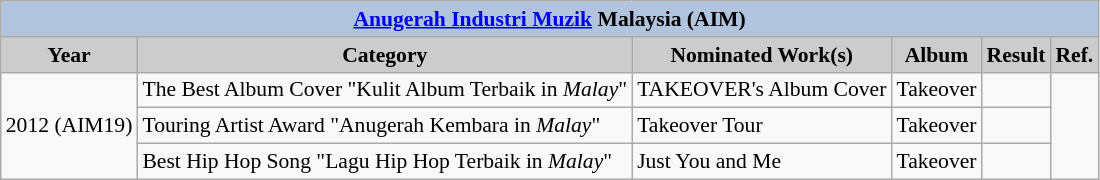<table class="wikitable" style="font-size:90%;">
<tr>
<th colspan=6 style="background:#B0C4DE;"><a href='#'>Anugerah Industri Muzik</a> Malaysia (AIM)</th>
</tr>
<tr align="center">
<th style="background: #CCCCCC;">Year</th>
<th style="background: #CCCCCC;">Category</th>
<th style="background: #CCCCCC;">Nominated Work(s)</th>
<th style="background: #CCCCCC;">Album</th>
<th style="background: #CCCCCC;">Result</th>
<th style="background: #CCCCCC;">Ref.</th>
</tr>
<tr>
<td rowspan="3">2012 (AIM19)</td>
<td>The Best Album Cover "Kulit Album Terbaik in <em>Malay</em>"</td>
<td>TAKEOVER's Album Cover</td>
<td>Takeover</td>
<td></td>
<td rowspan="5" align="center"></td>
</tr>
<tr>
<td>Touring Artist Award "Anugerah Kembara in <em>Malay</em>"</td>
<td>Takeover Tour</td>
<td>Takeover</td>
<td></td>
</tr>
<tr>
<td>Best Hip Hop Song "Lagu Hip Hop Terbaik in <em>Malay</em>"</td>
<td>Just You and Me</td>
<td>Takeover</td>
<td></td>
</tr>
</table>
